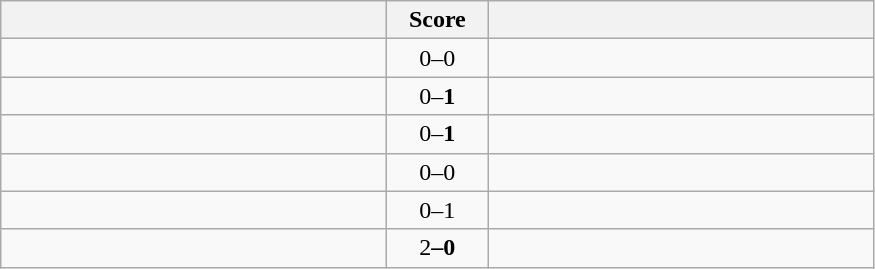<table class="wikitable" style="text-align: center;">
<tr>
<th width=250></th>
<th width=60>Score</th>
<th width=250></th>
</tr>
<tr>
<td align=left></td>
<td>0–0</td>
<td align=left></td>
</tr>
<tr>
<td align=left></td>
<td>0–<strong>1</strong></td>
<td align=left><strong></strong></td>
</tr>
<tr>
<td align=left></td>
<td>0–<strong>1</strong></td>
<td align=left><strong></td>
</tr>
<tr>
<td align=left></td>
<td>0–0</td>
<td align=left></td>
</tr>
<tr>
<td align=left></td>
<td>0–</strong>1<strong></td>
<td align=left></strong></td>
</tr>
<tr>
<td align=left><strong></td>
<td></strong>2<strong>–0</td>
<td align=left></td>
</tr>
</table>
